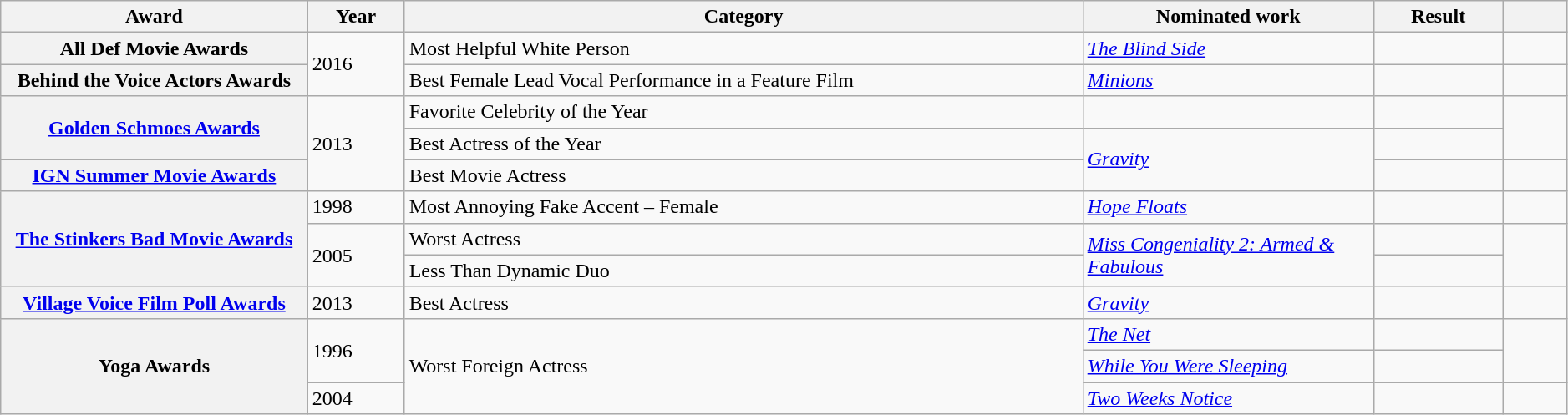<table class="wikitable sortable plainrowheaders" style="width:99%;">
<tr>
<th scope="col" style="width:19%;">Award</th>
<th scope="col" style="width:6%;">Year</th>
<th scope="col" style="width:42%;">Category</th>
<th scope="col" style="width:18%;">Nominated work</th>
<th scope="col" style="width:8%;">Result</th>
<th scope="col" style="width:4%;" class="unsortable"></th>
</tr>
<tr>
<th scope="row">All Def Movie Awards</th>
<td rowspan="2">2016</td>
<td>Most Helpful White Person</td>
<td><em><a href='#'>The Blind Side</a></em></td>
<td></td>
<td></td>
</tr>
<tr>
<th scope="row">Behind the Voice Actors Awards</th>
<td>Best Female Lead Vocal Performance in a Feature Film</td>
<td><em><a href='#'>Minions</a></em></td>
<td></td>
<td></td>
</tr>
<tr>
<th scope="row" rowspan="2"><a href='#'>Golden Schmoes Awards</a></th>
<td rowspan="3">2013</td>
<td>Favorite Celebrity of the Year</td>
<td></td>
<td></td>
<td rowspan="2"></td>
</tr>
<tr>
<td>Best Actress of the Year</td>
<td rowspan="2"><em><a href='#'>Gravity</a></em></td>
<td></td>
</tr>
<tr>
<th scope="row"><a href='#'>IGN Summer Movie Awards</a></th>
<td>Best Movie Actress</td>
<td></td>
<td></td>
</tr>
<tr>
<th scope="row" rowspan="3"><a href='#'>The Stinkers Bad Movie Awards</a></th>
<td>1998</td>
<td>Most Annoying Fake Accent – Female</td>
<td><em><a href='#'>Hope Floats</a></em></td>
<td></td>
<td></td>
</tr>
<tr>
<td rowspan="2">2005</td>
<td>Worst Actress</td>
<td rowspan="2"><em><a href='#'>Miss Congeniality 2: Armed & Fabulous</a></em></td>
<td></td>
<td rowspan="2"></td>
</tr>
<tr>
<td>Less Than Dynamic Duo</td>
<td></td>
</tr>
<tr>
<th scope="row"><a href='#'>Village Voice Film Poll Awards</a></th>
<td>2013</td>
<td>Best Actress</td>
<td><em><a href='#'>Gravity</a></em></td>
<td></td>
<td></td>
</tr>
<tr>
<th scope="row" rowspan="3">Yoga Awards</th>
<td rowspan="2">1996</td>
<td rowspan="3">Worst Foreign Actress</td>
<td><em><a href='#'>The Net</a></em></td>
<td></td>
<td rowspan="2"></td>
</tr>
<tr>
<td><em><a href='#'>While You Were Sleeping</a></em></td>
<td></td>
</tr>
<tr>
<td>2004</td>
<td><em><a href='#'>Two Weeks Notice</a></em></td>
<td></td>
<td></td>
</tr>
</table>
